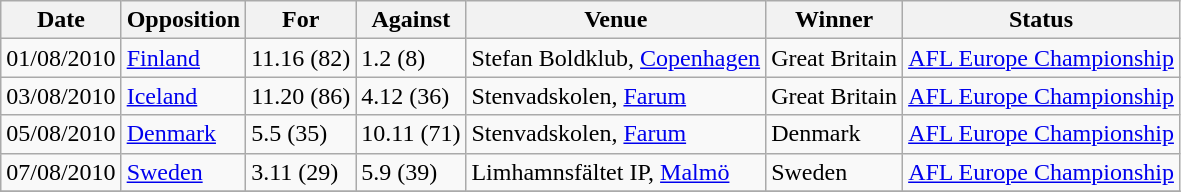<table class="wikitable sortable">
<tr>
<th>Date</th>
<th>Opposition</th>
<th>For</th>
<th>Against</th>
<th>Venue</th>
<th>Winner</th>
<th>Status</th>
</tr>
<tr>
<td>01/08/2010</td>
<td><a href='#'>Finland</a> </td>
<td>11.16 (82)</td>
<td>1.2 (8)</td>
<td>Stefan Boldklub, <a href='#'>Copenhagen</a></td>
<td>Great Britain</td>
<td><a href='#'>AFL Europe Championship</a></td>
</tr>
<tr>
<td>03/08/2010</td>
<td><a href='#'>Iceland</a> </td>
<td>11.20 (86)</td>
<td>4.12 (36)</td>
<td>Stenvadskolen, <a href='#'>Farum</a></td>
<td>Great Britain</td>
<td><a href='#'>AFL Europe Championship</a></td>
</tr>
<tr>
<td>05/08/2010</td>
<td><a href='#'>Denmark</a> </td>
<td>5.5 (35)</td>
<td>10.11 (71)</td>
<td>Stenvadskolen, <a href='#'>Farum</a></td>
<td>Denmark</td>
<td><a href='#'>AFL Europe Championship</a></td>
</tr>
<tr>
<td>07/08/2010</td>
<td><a href='#'>Sweden</a> </td>
<td>3.11 (29)</td>
<td>5.9 (39)</td>
<td>Limhamnsfältet IP, <a href='#'>Malmö</a></td>
<td>Sweden</td>
<td><a href='#'>AFL Europe Championship</a></td>
</tr>
<tr>
</tr>
</table>
